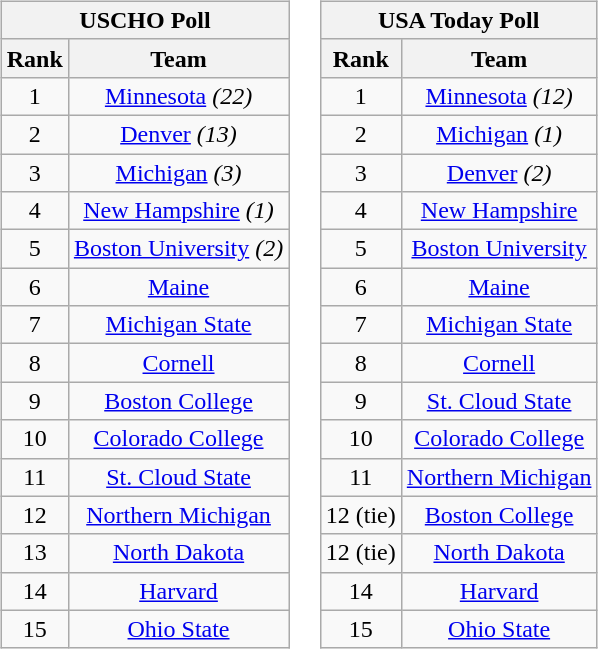<table>
<tr style="vertical-align:top;">
<td><br><table class="wikitable" style="text-align:center;">
<tr>
<th colspan=2>USCHO Poll</th>
</tr>
<tr>
<th>Rank</th>
<th>Team</th>
</tr>
<tr>
<td>1</td>
<td><a href='#'>Minnesota</a> <em>(22)</em></td>
</tr>
<tr>
<td>2</td>
<td><a href='#'>Denver</a> <em>(13)</em></td>
</tr>
<tr>
<td>3</td>
<td><a href='#'>Michigan</a> <em>(3)</em></td>
</tr>
<tr>
<td>4</td>
<td><a href='#'>New Hampshire</a> <em>(1)</em></td>
</tr>
<tr>
<td>5</td>
<td><a href='#'>Boston University</a> <em>(2)</em></td>
</tr>
<tr>
<td>6</td>
<td><a href='#'>Maine</a></td>
</tr>
<tr>
<td>7</td>
<td><a href='#'>Michigan State</a></td>
</tr>
<tr>
<td>8</td>
<td><a href='#'>Cornell</a></td>
</tr>
<tr>
<td>9</td>
<td><a href='#'>Boston College</a></td>
</tr>
<tr>
<td>10</td>
<td><a href='#'>Colorado College</a></td>
</tr>
<tr>
<td>11</td>
<td><a href='#'>St. Cloud State</a></td>
</tr>
<tr>
<td>12</td>
<td><a href='#'>Northern Michigan</a></td>
</tr>
<tr>
<td>13</td>
<td><a href='#'>North Dakota</a></td>
</tr>
<tr>
<td>14</td>
<td><a href='#'>Harvard</a></td>
</tr>
<tr>
<td>15</td>
<td><a href='#'>Ohio State</a></td>
</tr>
</table>
</td>
<td><br><table class="wikitable" style="text-align:center;">
<tr>
<th colspan=2>USA Today Poll</th>
</tr>
<tr>
<th>Rank</th>
<th>Team</th>
</tr>
<tr>
<td>1</td>
<td><a href='#'>Minnesota</a> <em>(12)</em></td>
</tr>
<tr>
<td>2</td>
<td><a href='#'>Michigan</a> <em>(1)</em></td>
</tr>
<tr>
<td>3</td>
<td><a href='#'>Denver</a> <em>(2)</em></td>
</tr>
<tr>
<td>4</td>
<td><a href='#'>New Hampshire</a></td>
</tr>
<tr>
<td>5</td>
<td><a href='#'>Boston University</a></td>
</tr>
<tr>
<td>6</td>
<td><a href='#'>Maine</a></td>
</tr>
<tr>
<td>7</td>
<td><a href='#'>Michigan State</a></td>
</tr>
<tr>
<td>8</td>
<td><a href='#'>Cornell</a></td>
</tr>
<tr>
<td>9</td>
<td><a href='#'>St. Cloud State</a></td>
</tr>
<tr>
<td>10</td>
<td><a href='#'>Colorado College</a></td>
</tr>
<tr>
<td>11</td>
<td><a href='#'>Northern Michigan</a></td>
</tr>
<tr>
<td>12 (tie)</td>
<td><a href='#'>Boston College</a></td>
</tr>
<tr>
<td>12 (tie)</td>
<td><a href='#'>North Dakota</a></td>
</tr>
<tr>
<td>14</td>
<td><a href='#'>Harvard</a></td>
</tr>
<tr>
<td>15</td>
<td><a href='#'>Ohio State</a></td>
</tr>
</table>
</td>
</tr>
</table>
